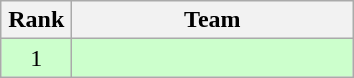<table class="wikitable" style="text-align:center">
<tr>
<th width=40>Rank</th>
<th width=180>Team</th>
</tr>
<tr bgcolor=#ccffcc>
<td>1</td>
<td style="text-align:left"></td>
</tr>
</table>
